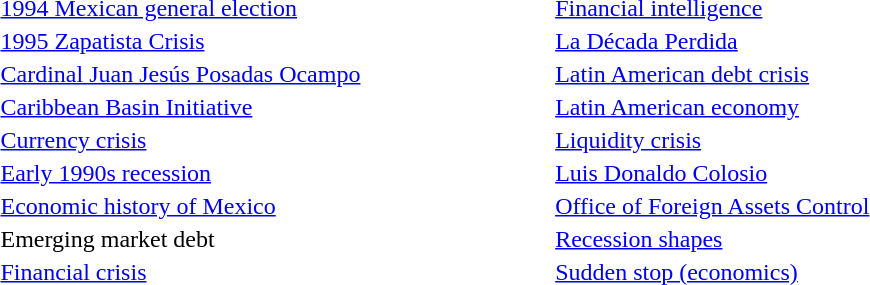<table style="width: 55%; border: none; text-align: left;">
<tr>
<td><a href='#'>1994 Mexican general election</a></td>
<td><a href='#'>Financial intelligence</a></td>
</tr>
<tr>
<td><a href='#'>1995 Zapatista Crisis</a></td>
<td><a href='#'>La Década Perdida</a></td>
</tr>
<tr>
<td><a href='#'>Cardinal Juan Jesús Posadas Ocampo</a></td>
<td><a href='#'>Latin American debt crisis</a></td>
</tr>
<tr>
<td><a href='#'>Caribbean Basin Initiative</a></td>
<td><a href='#'>Latin American economy</a></td>
</tr>
<tr>
<td><a href='#'>Currency crisis</a></td>
<td><a href='#'>Liquidity crisis</a></td>
</tr>
<tr>
<td><a href='#'>Early 1990s recession</a></td>
<td><a href='#'>Luis Donaldo Colosio</a></td>
</tr>
<tr>
<td><a href='#'>Economic history of Mexico</a></td>
<td><a href='#'>Office of Foreign Assets Control</a></td>
</tr>
<tr>
<td>Emerging market debt</td>
<td><a href='#'>Recession shapes</a></td>
</tr>
<tr>
<td><a href='#'>Financial crisis</a></td>
<td><a href='#'>Sudden stop (economics)</a></td>
</tr>
</table>
